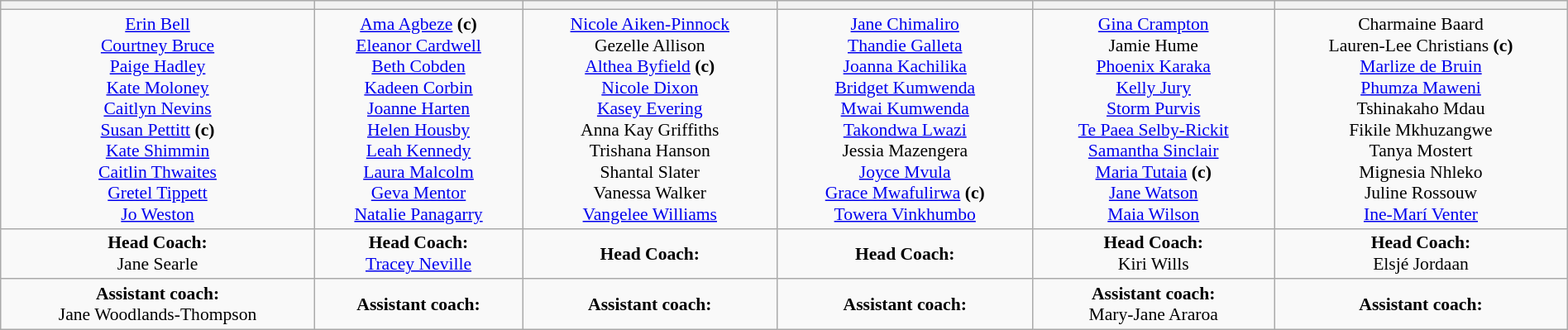<table class=wikitable width=100% style="text-align:center; font-size:90%">
<tr>
<th></th>
<th></th>
<th></th>
<th></th>
<th></th>
<th></th>
</tr>
<tr valign=top>
<td><a href='#'>Erin Bell</a><br><a href='#'>Courtney Bruce</a><br><a href='#'>Paige Hadley</a><br><a href='#'>Kate Moloney</a> <br><a href='#'>Caitlyn Nevins</a><br><a href='#'>Susan Pettitt</a> <strong>(c)</strong><br><a href='#'>Kate Shimmin</a><br><a href='#'>Caitlin Thwaites</a><br><a href='#'>Gretel Tippett</a><br><a href='#'>Jo Weston</a></td>
<td><a href='#'>Ama Agbeze</a> <strong>(c)</strong><br><a href='#'>Eleanor Cardwell</a><br><a href='#'>Beth Cobden</a><br><a href='#'>Kadeen Corbin</a><br><a href='#'>Joanne Harten</a><br><a href='#'>Helen Housby</a><br><a href='#'>Leah Kennedy</a><br><a href='#'>Laura Malcolm</a><br><a href='#'>Geva Mentor</a><br><a href='#'>Natalie Panagarry</a></td>
<td><a href='#'>Nicole Aiken-Pinnock</a><br>Gezelle Allison<br><a href='#'>Althea Byfield</a> <strong>(c)</strong><br><a href='#'>Nicole Dixon</a><br><a href='#'>Kasey Evering</a><br>Anna Kay Griffiths<br>Trishana Hanson<br>Shantal Slater<br>Vanessa Walker<br><a href='#'>Vangelee Williams</a></td>
<td><a href='#'>Jane Chimaliro</a><br><a href='#'>Thandie Galleta</a><br><a href='#'>Joanna Kachilika</a><br><a href='#'>Bridget Kumwenda</a><br><a href='#'>Mwai Kumwenda</a><br><a href='#'>Takondwa Lwazi</a><br>Jessia Mazengera<br><a href='#'>Joyce Mvula</a><br><a href='#'>Grace Mwafulirwa</a> <strong>(c)</strong><br><a href='#'>Towera Vinkhumbo</a></td>
<td><a href='#'>Gina Crampton</a><br>Jamie Hume<br><a href='#'>Phoenix Karaka</a><br><a href='#'>Kelly Jury</a><br><a href='#'>Storm Purvis</a><br><a href='#'>Te Paea Selby-Rickit</a><br><a href='#'>Samantha Sinclair</a><br><a href='#'>Maria Tutaia</a> <strong>(c)</strong><br><a href='#'>Jane Watson</a><br><a href='#'>Maia Wilson</a></td>
<td>Charmaine Baard<br>Lauren-Lee Christians <strong>(c)</strong><br><a href='#'>Marlize de Bruin</a><br><a href='#'>Phumza Maweni</a><br>Tshinakaho Mdau<br>Fikile Mkhuzangwe<br>Tanya Mostert<br>Mignesia Nhleko<br>Juline Rossouw<br><a href='#'>Ine-Marí Venter</a></td>
</tr>
<tr>
<td> <strong>Head Coach:</strong><br>Jane Searle</td>
<td> <strong>Head Coach:</strong><br><a href='#'>Tracey Neville</a></td>
<td> <strong>Head Coach:</strong><br></td>
<td> <strong>Head Coach:</strong><br></td>
<td> <strong>Head Coach:</strong><br>Kiri Wills</td>
<td> <strong>Head Coach:</strong><br>Elsjé Jordaan</td>
</tr>
<tr>
<td> <strong>Assistant coach:</strong><br>Jane Woodlands-Thompson</td>
<td> <strong>Assistant coach:</strong><br></td>
<td> <strong>Assistant coach:</strong><br></td>
<td> <strong>Assistant coach:</strong><br></td>
<td> <strong>Assistant coach:</strong><br>Mary-Jane Araroa</td>
<td> <strong>Assistant coach:</strong><br></td>
</tr>
</table>
